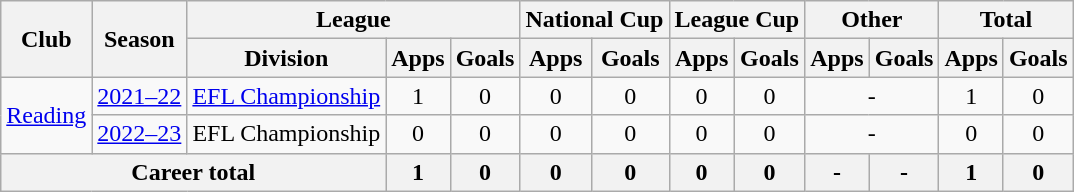<table class="wikitable" style="text-align: center">
<tr>
<th rowspan="2">Club</th>
<th rowspan="2">Season</th>
<th colspan="3">League</th>
<th colspan="2">National Cup</th>
<th colspan="2">League Cup</th>
<th colspan="2">Other</th>
<th colspan="2">Total</th>
</tr>
<tr>
<th>Division</th>
<th>Apps</th>
<th>Goals</th>
<th>Apps</th>
<th>Goals</th>
<th>Apps</th>
<th>Goals</th>
<th>Apps</th>
<th>Goals</th>
<th>Apps</th>
<th>Goals</th>
</tr>
<tr>
<td rowspan="2"><a href='#'>Reading</a></td>
<td><a href='#'>2021–22</a></td>
<td><a href='#'>EFL Championship</a></td>
<td>1</td>
<td>0</td>
<td>0</td>
<td>0</td>
<td>0</td>
<td>0</td>
<td colspan="2">-</td>
<td>1</td>
<td>0</td>
</tr>
<tr>
<td><a href='#'>2022–23</a></td>
<td>EFL Championship</td>
<td>0</td>
<td>0</td>
<td>0</td>
<td>0</td>
<td>0</td>
<td>0</td>
<td colspan="2">-</td>
<td>0</td>
<td>0</td>
</tr>
<tr>
<th colspan="3">Career total</th>
<th>1</th>
<th>0</th>
<th>0</th>
<th>0</th>
<th>0</th>
<th>0</th>
<th>-</th>
<th>-</th>
<th>1</th>
<th>0</th>
</tr>
</table>
